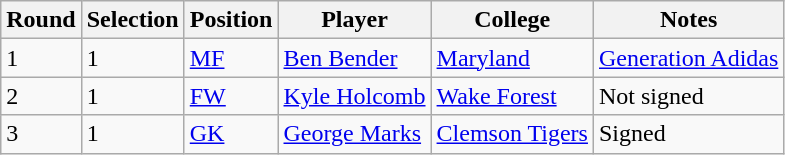<table class="wikitable">
<tr>
<th>Round</th>
<th>Selection</th>
<th>Position</th>
<th>Player</th>
<th>College</th>
<th>Notes</th>
</tr>
<tr>
<td>1</td>
<td>1</td>
<td><a href='#'>MF</a></td>
<td> <a href='#'>Ben Bender</a></td>
<td><a href='#'>Maryland</a></td>
<td><a href='#'>Generation Adidas</a></td>
</tr>
<tr>
<td>2</td>
<td>1</td>
<td><a href='#'>FW</a></td>
<td> <a href='#'>Kyle Holcomb</a></td>
<td><a href='#'>Wake Forest</a></td>
<td>Not signed</td>
</tr>
<tr>
<td>3</td>
<td>1</td>
<td><a href='#'>GK</a></td>
<td> <a href='#'>George Marks</a></td>
<td><a href='#'>Clemson Tigers</a></td>
<td>Signed</td>
</tr>
</table>
